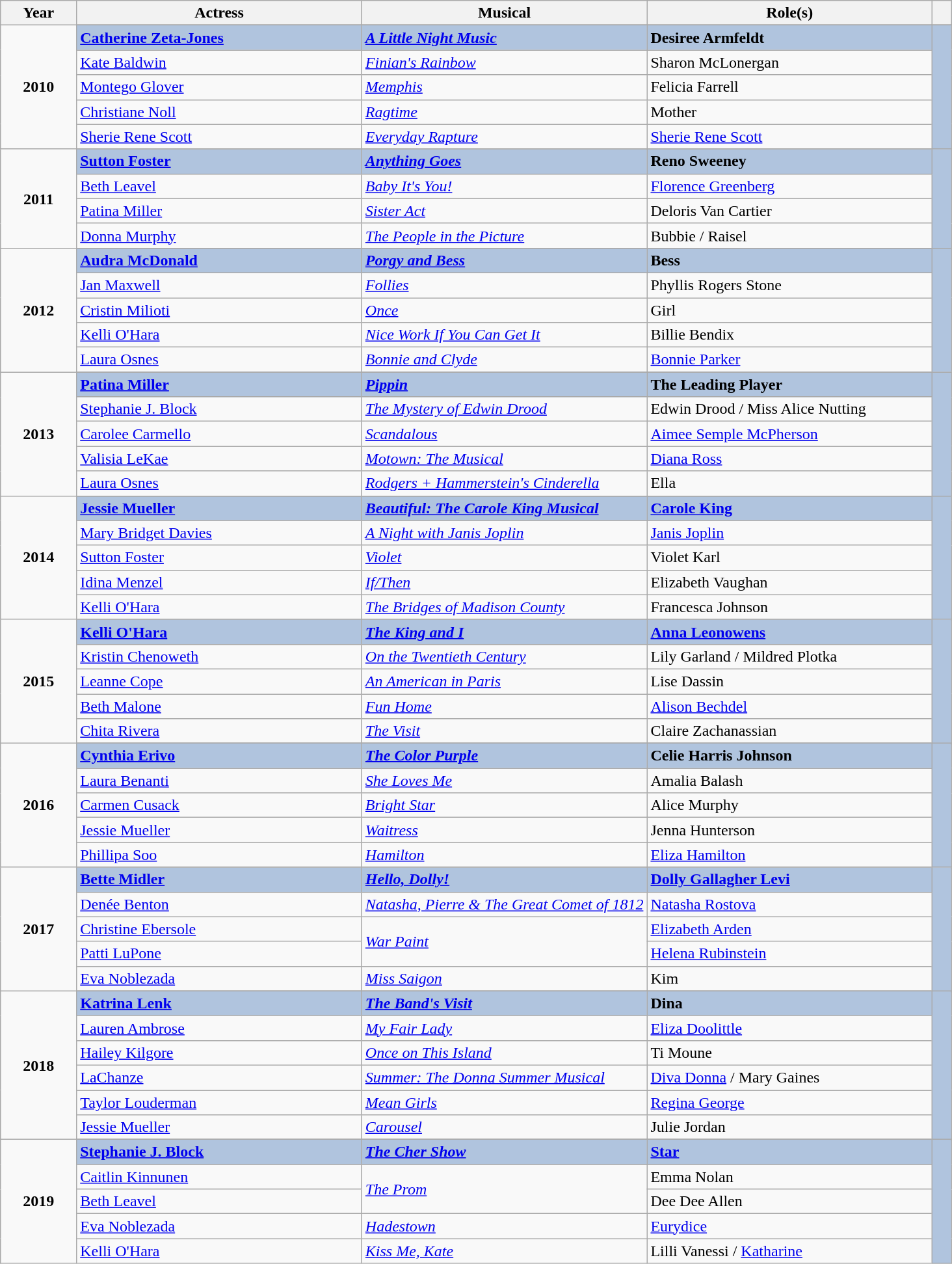<table class="wikitable sortable">
<tr>
<th scope="col" style="width:8%;">Year</th>
<th scope="col" style="width:30%;">Actress</th>
<th scope="col" style="width:30%;">Musical</th>
<th scope="col" style="width:30%;">Role(s)</th>
<th scope="col" style="width:2%;" class="unsortable"></th>
</tr>
<tr>
<td rowspan="6" align="center"><strong>2010</strong> <br> </td>
</tr>
<tr style="background:#B0C4DE">
<td><strong><a href='#'>Catherine Zeta-Jones</a></strong></td>
<td><strong><em><a href='#'>A Little Night Music</a></em></strong></td>
<td><strong>Desiree Armfeldt</strong></td>
<td rowspan="6" align="center"></td>
</tr>
<tr>
<td><a href='#'>Kate Baldwin</a></td>
<td><em><a href='#'>Finian's Rainbow</a></em></td>
<td>Sharon McLonergan</td>
</tr>
<tr>
<td><a href='#'>Montego Glover</a></td>
<td><em><a href='#'>Memphis</a></em></td>
<td>Felicia Farrell</td>
</tr>
<tr>
<td><a href='#'>Christiane Noll</a></td>
<td><em><a href='#'>Ragtime</a></em></td>
<td>Mother</td>
</tr>
<tr>
<td><a href='#'>Sherie Rene Scott</a></td>
<td><em><a href='#'>Everyday Rapture</a></em></td>
<td><a href='#'>Sherie Rene Scott</a></td>
</tr>
<tr>
<td rowspan="5" align="center"><strong>2011</strong> <br> </td>
</tr>
<tr style="background:#B0C4DE">
<td><strong><a href='#'>Sutton Foster</a></strong></td>
<td><strong><em><a href='#'>Anything Goes</a></em></strong></td>
<td><strong>Reno Sweeney</strong></td>
<td rowspan="5" align="center"></td>
</tr>
<tr>
<td><a href='#'>Beth Leavel</a></td>
<td><em><a href='#'>Baby It's You!</a></em></td>
<td><a href='#'>Florence Greenberg</a></td>
</tr>
<tr>
<td><a href='#'>Patina Miller</a></td>
<td><em><a href='#'>Sister Act</a></em></td>
<td>Deloris Van Cartier</td>
</tr>
<tr>
<td><a href='#'>Donna Murphy</a></td>
<td><em><a href='#'>The People in the Picture</a></em></td>
<td>Bubbie / Raisel</td>
</tr>
<tr>
<td rowspan="6" align="center"><strong>2012</strong> <br> </td>
</tr>
<tr style="background:#B0C4DE">
<td><strong><a href='#'>Audra McDonald</a></strong></td>
<td><strong><em><a href='#'>Porgy and Bess</a></em></strong></td>
<td><strong>Bess</strong></td>
<td rowspan="6" align="center"></td>
</tr>
<tr>
<td><a href='#'>Jan Maxwell</a></td>
<td><em><a href='#'>Follies</a></em></td>
<td>Phyllis Rogers Stone</td>
</tr>
<tr>
<td><a href='#'>Cristin Milioti</a></td>
<td><em><a href='#'>Once</a></em></td>
<td>Girl</td>
</tr>
<tr>
<td><a href='#'>Kelli O'Hara</a></td>
<td><em><a href='#'>Nice Work If You Can Get It</a></em></td>
<td>Billie Bendix</td>
</tr>
<tr>
<td><a href='#'>Laura Osnes</a></td>
<td><em><a href='#'>Bonnie and Clyde</a></em></td>
<td><a href='#'>Bonnie Parker</a></td>
</tr>
<tr>
<td rowspan="6" align="center"><strong>2013</strong> <br> </td>
</tr>
<tr style="background:#B0C4DE">
<td><strong><a href='#'>Patina Miller</a></strong></td>
<td><strong><em><a href='#'>Pippin</a></em></strong></td>
<td><strong>The Leading Player</strong></td>
<td rowspan="6" align="center"></td>
</tr>
<tr>
<td><a href='#'>Stephanie J. Block</a></td>
<td><em><a href='#'>The Mystery of Edwin Drood</a></em></td>
<td>Edwin Drood / Miss Alice Nutting</td>
</tr>
<tr>
<td><a href='#'>Carolee Carmello</a></td>
<td><em><a href='#'>Scandalous</a></em></td>
<td><a href='#'>Aimee Semple McPherson</a></td>
</tr>
<tr>
<td><a href='#'>Valisia LeKae</a></td>
<td><em><a href='#'>Motown: The Musical</a></em></td>
<td><a href='#'>Diana Ross</a></td>
</tr>
<tr>
<td><a href='#'>Laura Osnes</a></td>
<td><em><a href='#'>Rodgers + Hammerstein's Cinderella</a></em></td>
<td>Ella</td>
</tr>
<tr>
<td rowspan="6" align="center"><strong>2014</strong> <br> </td>
</tr>
<tr style="background:#B0C4DE">
<td><strong><a href='#'>Jessie Mueller</a></strong></td>
<td><strong><em><a href='#'>Beautiful: The Carole King Musical</a></em></strong></td>
<td><strong><a href='#'>Carole King</a></strong></td>
<td rowspan="6" align="center"></td>
</tr>
<tr>
<td><a href='#'>Mary Bridget Davies</a></td>
<td><em><a href='#'>A Night with Janis Joplin</a></em></td>
<td><a href='#'>Janis Joplin</a></td>
</tr>
<tr>
<td><a href='#'>Sutton Foster</a></td>
<td><em><a href='#'>Violet</a></em></td>
<td>Violet Karl</td>
</tr>
<tr>
<td><a href='#'>Idina Menzel</a></td>
<td><em><a href='#'>If/Then</a></em></td>
<td>Elizabeth Vaughan</td>
</tr>
<tr>
<td><a href='#'>Kelli O'Hara</a></td>
<td><em><a href='#'>The Bridges of Madison County</a></em></td>
<td>Francesca Johnson</td>
</tr>
<tr>
<td rowspan="6" align="center"><strong>2015</strong> <br> </td>
</tr>
<tr style="background:#B0C4DE">
<td><strong><a href='#'>Kelli O'Hara</a></strong></td>
<td><strong><em><a href='#'>The King and I</a></em></strong></td>
<td><strong><a href='#'>Anna Leonowens</a></strong></td>
<td rowspan="6" align="center"></td>
</tr>
<tr>
<td><a href='#'>Kristin Chenoweth</a></td>
<td><em><a href='#'>On the Twentieth Century</a></em></td>
<td>Lily Garland / Mildred Plotka</td>
</tr>
<tr>
<td><a href='#'>Leanne Cope</a></td>
<td><em><a href='#'>An American in Paris</a></em></td>
<td>Lise Dassin</td>
</tr>
<tr>
<td><a href='#'>Beth Malone</a></td>
<td><em><a href='#'>Fun Home</a></em></td>
<td><a href='#'>Alison Bechdel</a></td>
</tr>
<tr>
<td><a href='#'>Chita Rivera</a></td>
<td><em><a href='#'>The Visit</a></em></td>
<td>Claire Zachanassian</td>
</tr>
<tr>
<td rowspan="6" align="center"><strong>2016</strong> <br> </td>
</tr>
<tr style="background:#B0C4DE">
<td><strong><a href='#'>Cynthia Erivo</a></strong></td>
<td><strong><em><a href='#'>The Color Purple</a></em></strong></td>
<td><strong>Celie Harris Johnson</strong></td>
<td rowspan="6" align="center"></td>
</tr>
<tr>
<td><a href='#'>Laura Benanti</a></td>
<td><em><a href='#'>She Loves Me</a></em></td>
<td>Amalia Balash</td>
</tr>
<tr>
<td><a href='#'>Carmen Cusack</a></td>
<td><em><a href='#'>Bright Star</a></em></td>
<td>Alice Murphy</td>
</tr>
<tr>
<td><a href='#'>Jessie Mueller</a></td>
<td><em><a href='#'>Waitress</a></em></td>
<td>Jenna Hunterson</td>
</tr>
<tr>
<td><a href='#'>Phillipa Soo</a></td>
<td><em><a href='#'>Hamilton</a></em></td>
<td><a href='#'>Eliza Hamilton</a></td>
</tr>
<tr>
<td rowspan="6" align="center"><strong>2017</strong> <br> </td>
</tr>
<tr style="background:#B0C4DE">
<td><strong><a href='#'>Bette Midler</a></strong></td>
<td><strong><em><a href='#'>Hello, Dolly!</a></em></strong></td>
<td><strong><a href='#'>Dolly Gallagher Levi</a></strong></td>
<td rowspan="6" align="center"></td>
</tr>
<tr>
<td><a href='#'>Denée Benton</a></td>
<td><em><a href='#'>Natasha, Pierre & The Great Comet of 1812</a></em></td>
<td><a href='#'>Natasha Rostova</a></td>
</tr>
<tr>
<td><a href='#'>Christine Ebersole</a></td>
<td rowspan="2"><em><a href='#'>War Paint</a></em></td>
<td><a href='#'>Elizabeth Arden</a></td>
</tr>
<tr>
<td><a href='#'>Patti LuPone</a></td>
<td><a href='#'>Helena Rubinstein</a></td>
</tr>
<tr>
<td><a href='#'>Eva Noblezada</a></td>
<td><em><a href='#'>Miss Saigon</a></em></td>
<td>Kim</td>
</tr>
<tr>
<td rowspan="7" align="center"><strong>2018</strong> <br> </td>
</tr>
<tr style="background:#B0C4DE">
<td><strong><a href='#'>Katrina Lenk</a></strong></td>
<td><strong><em><a href='#'>The Band's Visit</a></em></strong></td>
<td><strong>Dina</strong></td>
<td rowspan="7" align="center"></td>
</tr>
<tr>
<td><a href='#'>Lauren Ambrose</a></td>
<td><em><a href='#'>My Fair Lady</a></em></td>
<td><a href='#'>Eliza Doolittle</a></td>
</tr>
<tr>
<td><a href='#'>Hailey Kilgore</a></td>
<td><em><a href='#'>Once on This Island</a></em></td>
<td>Ti Moune</td>
</tr>
<tr>
<td><a href='#'>LaChanze</a></td>
<td><em><a href='#'>Summer: The Donna Summer Musical</a></em></td>
<td><a href='#'>Diva Donna</a> / Mary Gaines</td>
</tr>
<tr>
<td><a href='#'>Taylor Louderman</a></td>
<td><em><a href='#'>Mean Girls</a></em></td>
<td><a href='#'>Regina George</a></td>
</tr>
<tr>
<td><a href='#'>Jessie Mueller</a></td>
<td><em><a href='#'>Carousel</a></em></td>
<td>Julie Jordan</td>
</tr>
<tr>
<td rowspan="6" align="center"><strong>2019</strong> <br> </td>
</tr>
<tr style="background:#B0C4DE">
<td><strong><a href='#'>Stephanie J. Block</a></strong></td>
<td><strong><em><a href='#'>The Cher Show</a></em></strong></td>
<td><strong><a href='#'>Star</a></strong></td>
<td rowspan="6" align="center"></td>
</tr>
<tr>
<td><a href='#'>Caitlin Kinnunen</a></td>
<td rowspan="2"><em><a href='#'>The Prom</a></em></td>
<td>Emma Nolan</td>
</tr>
<tr>
<td><a href='#'>Beth Leavel</a></td>
<td>Dee Dee Allen</td>
</tr>
<tr>
<td><a href='#'>Eva Noblezada</a></td>
<td><em><a href='#'>Hadestown</a></em></td>
<td><a href='#'>Eurydice</a></td>
</tr>
<tr>
<td><a href='#'>Kelli O'Hara</a></td>
<td><em><a href='#'>Kiss Me, Kate</a></em></td>
<td>Lilli Vanessi / <a href='#'>Katharine</a></td>
</tr>
</table>
